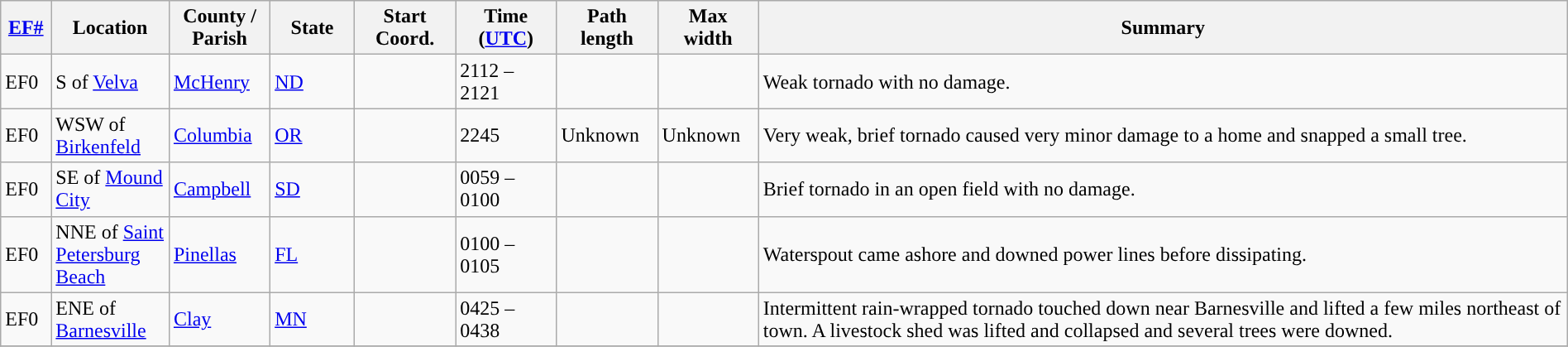<table class="wikitable sortable" style="width:100%;">
<tr>
<th scope="col" width="3%" align="center"><a href='#'>EF#</a></th>
<th scope="col" width="7%" align="center" class="unsortable">Location</th>
<th scope="col" width="6%" align="center" class="unsortable">County / Parish</th>
<th scope="col" width="5%" align="center">State</th>
<th scope="col" width="6%" align="center">Start Coord.</th>
<th scope="col" width="6%" align="center">Time (<a href='#'>UTC</a>)</th>
<th scope="col" width="6%" align="center">Path length</th>
<th scope="col" width="6%" align="center">Max width</th>
<th scope="col" width="48%" class="unsortable" align="center">Summary</th>
</tr>
<tr>
<td>EF0</td>
<td>S of <a href='#'>Velva</a></td>
<td><a href='#'>McHenry</a></td>
<td><a href='#'>ND</a></td>
<td></td>
<td>2112 – 2121</td>
<td></td>
<td></td>
<td>Weak tornado with no damage.</td>
</tr>
<tr>
<td>EF0</td>
<td>WSW of <a href='#'>Birkenfeld</a></td>
<td><a href='#'>Columbia</a></td>
<td><a href='#'>OR</a></td>
<td></td>
<td>2245</td>
<td>Unknown</td>
<td>Unknown</td>
<td>Very weak, brief tornado caused very minor damage to a home and snapped a small tree.</td>
</tr>
<tr>
<td>EF0</td>
<td>SE of <a href='#'>Mound City</a></td>
<td><a href='#'>Campbell</a></td>
<td><a href='#'>SD</a></td>
<td></td>
<td>0059 – 0100</td>
<td></td>
<td></td>
<td>Brief tornado in an open field with no damage.</td>
</tr>
<tr>
<td>EF0</td>
<td>NNE of <a href='#'>Saint Petersburg Beach</a></td>
<td><a href='#'>Pinellas</a></td>
<td><a href='#'>FL</a></td>
<td></td>
<td>0100 – 0105</td>
<td></td>
<td></td>
<td>Waterspout came ashore and downed power lines before dissipating.</td>
</tr>
<tr>
<td>EF0</td>
<td>ENE of <a href='#'>Barnesville</a></td>
<td><a href='#'>Clay</a></td>
<td><a href='#'>MN</a></td>
<td></td>
<td>0425 – 0438</td>
<td></td>
<td></td>
<td>Intermittent rain-wrapped tornado touched down near Barnesville and lifted a few miles northeast of town. A livestock shed was lifted and collapsed and several trees were downed.</td>
</tr>
<tr>
</tr>
</table>
